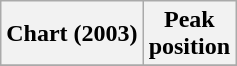<table class="wikitable sortable plainrowheaders">
<tr>
<th scope="col">Chart (2003)</th>
<th scope="col">Peak<br>position</th>
</tr>
<tr>
</tr>
</table>
